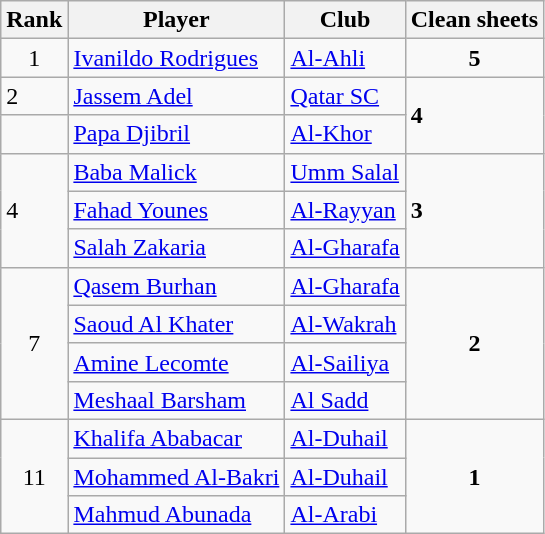<table class="wikitable">
<tr>
<th>Rank</th>
<th>Player</th>
<th>Club</th>
<th>Clean sheets</th>
</tr>
<tr>
<td align="center">1</td>
<td> <a href='#'>Ivanildo Rodrigues</a></td>
<td><a href='#'>Al-Ahli</a></td>
<td align="center"><strong>5</strong></td>
</tr>
<tr>
<td>2</td>
<td>  <a href='#'>Jassem Adel</a></td>
<td><a href='#'>Qatar SC</a></td>
<td rowspan="2"><strong>4</strong></td>
</tr>
<tr>
<td align="center"></td>
<td> <a href='#'>Papa Djibril</a></td>
<td><a href='#'>Al-Khor</a></td>
</tr>
<tr>
<td rowspan="3">4</td>
<td> <a href='#'>Baba Malick</a></td>
<td><a href='#'>Umm Salal</a></td>
<td rowspan="3"><strong>3</strong></td>
</tr>
<tr>
<td>  <a href='#'>Fahad Younes</a></td>
<td><a href='#'>Al-Rayyan</a></td>
</tr>
<tr>
<td> <a href='#'>Salah Zakaria</a></td>
<td><a href='#'>Al-Gharafa</a></td>
</tr>
<tr>
<td rowspan="4" align="center">7</td>
<td> <a href='#'>Qasem Burhan</a></td>
<td><a href='#'>Al-Gharafa</a></td>
<td rowspan="4" align="center"><strong>2</strong></td>
</tr>
<tr>
<td>  <a href='#'>Saoud Al Khater</a></td>
<td><a href='#'>Al-Wakrah</a></td>
</tr>
<tr>
<td>  <a href='#'>Amine Lecomte</a></td>
<td><a href='#'>Al-Sailiya</a></td>
</tr>
<tr>
<td> <a href='#'>Meshaal Barsham</a></td>
<td><a href='#'>Al Sadd</a></td>
</tr>
<tr>
<td rowspan="3" align="center">11</td>
<td> <a href='#'>Khalifa Ababacar</a></td>
<td><a href='#'>Al-Duhail</a></td>
<td rowspan="3" align="center"><strong>1</strong></td>
</tr>
<tr>
<td>  <a href='#'>Mohammed Al-Bakri</a></td>
<td><a href='#'>Al-Duhail</a></td>
</tr>
<tr>
<td> <a href='#'>Mahmud Abunada</a></td>
<td><a href='#'>Al-Arabi</a></td>
</tr>
</table>
